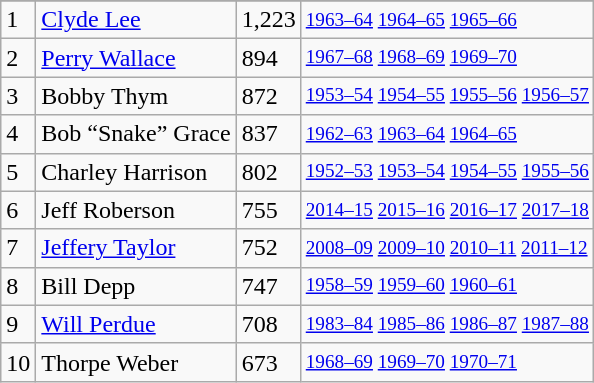<table class="wikitable">
<tr>
</tr>
<tr>
<td>1</td>
<td><a href='#'>Clyde Lee</a></td>
<td>1,223</td>
<td style="font-size:80%;"><a href='#'>1963–64</a> <a href='#'>1964–65</a> <a href='#'>1965–66</a></td>
</tr>
<tr>
<td>2</td>
<td><a href='#'>Perry Wallace</a></td>
<td>894</td>
<td style="font-size:80%;"><a href='#'>1967–68</a> <a href='#'>1968–69</a> <a href='#'>1969–70</a></td>
</tr>
<tr>
<td>3</td>
<td>Bobby Thym</td>
<td>872</td>
<td style="font-size:80%;"><a href='#'>1953–54</a> <a href='#'>1954–55</a> <a href='#'>1955–56</a> <a href='#'>1956–57</a></td>
</tr>
<tr>
<td>4</td>
<td>Bob “Snake” Grace</td>
<td>837</td>
<td style="font-size:80%;"><a href='#'>1962–63</a> <a href='#'>1963–64</a> <a href='#'>1964–65</a></td>
</tr>
<tr>
<td>5</td>
<td>Charley Harrison</td>
<td>802</td>
<td style="font-size:80%;"><a href='#'>1952–53</a> <a href='#'>1953–54</a> <a href='#'>1954–55</a> <a href='#'>1955–56</a></td>
</tr>
<tr>
<td>6</td>
<td>Jeff Roberson</td>
<td>755</td>
<td style="font-size:80%;"><a href='#'>2014–15</a> <a href='#'>2015–16</a> <a href='#'>2016–17</a> <a href='#'>2017–18</a></td>
</tr>
<tr>
<td>7</td>
<td><a href='#'>Jeffery Taylor</a></td>
<td>752</td>
<td style="font-size:80%;"><a href='#'>2008–09</a> <a href='#'>2009–10</a> <a href='#'>2010–11</a> <a href='#'>2011–12</a></td>
</tr>
<tr>
<td>8</td>
<td>Bill Depp</td>
<td>747</td>
<td style="font-size:80%;"><a href='#'>1958–59</a> <a href='#'>1959–60</a> <a href='#'>1960–61</a></td>
</tr>
<tr>
<td>9</td>
<td><a href='#'>Will Perdue</a></td>
<td>708</td>
<td style="font-size:80%;"><a href='#'>1983–84</a> <a href='#'>1985–86</a> <a href='#'>1986–87</a> <a href='#'>1987–88</a></td>
</tr>
<tr>
<td>10</td>
<td>Thorpe Weber</td>
<td>673</td>
<td style="font-size:80%;"><a href='#'>1968–69</a> <a href='#'>1969–70</a> <a href='#'>1970–71</a></td>
</tr>
</table>
